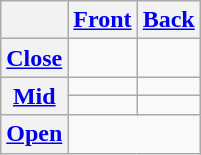<table class="wikitable">
<tr>
<th></th>
<th><a href='#'>Front</a></th>
<th><a href='#'>Back</a></th>
</tr>
<tr>
<th><a href='#'>Close</a></th>
<td align="center"></td>
<td align="center"></td>
</tr>
<tr>
<th rowspan="2"><a href='#'>Mid</a></th>
<td align="center"></td>
<td align="center"></td>
</tr>
<tr>
<td align="center"></td>
<td align="center"></td>
</tr>
<tr align="center">
<th><a href='#'>Open</a></th>
<td colspan="2"></td>
</tr>
</table>
